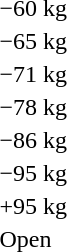<table>
<tr>
<td>−60 kg</td>
<td></td>
<td></td>
<td><br></td>
</tr>
<tr>
<td>−65 kg</td>
<td></td>
<td></td>
<td><br></td>
</tr>
<tr>
<td>−71 kg</td>
<td></td>
<td></td>
<td><br></td>
</tr>
<tr>
<td>−78 kg</td>
<td></td>
<td></td>
<td></td>
</tr>
<tr>
<td>−86 kg</td>
<td></td>
<td></td>
<td><br></td>
</tr>
<tr>
<td>−95 kg</td>
<td></td>
<td></td>
<td><br></td>
</tr>
<tr>
<td>+95 kg</td>
<td></td>
<td></td>
<td><br></td>
</tr>
<tr>
<td>Open</td>
<td></td>
<td></td>
<td><br></td>
</tr>
</table>
